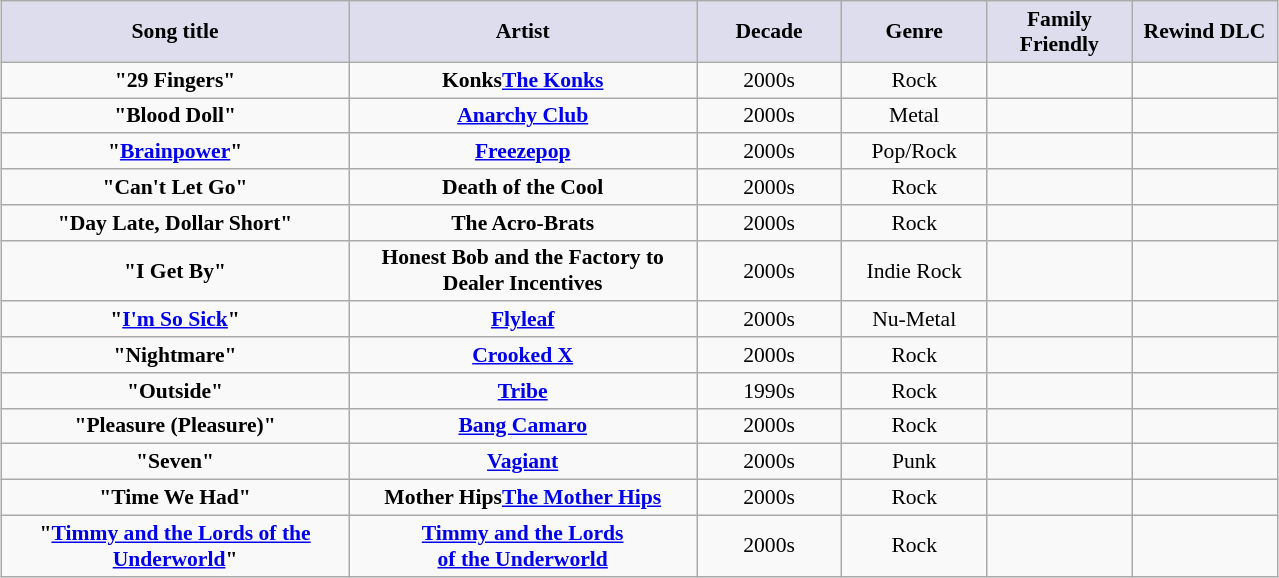<table class="wikitable sortable" style="font-size:90%; text-align:center; margin: 5px;">
<tr>
<th style="background-color:#ddddee;" width=225>Song title</th>
<th style="background-color:#ddddee;" width=225>Artist</th>
<th style="background-color:#ddddee;" width=90>Decade</th>
<th style="background-color:#ddddee;" width=90>Genre</th>
<th style="background-color:#ddddee;" width=90>Family Friendly</th>
<th style="background-color:#ddddee;" width=90>Rewind DLC</th>
</tr>
<tr>
<td><strong>"29 Fingers"</strong></td>
<td><strong><span>Konks</span><a href='#'>The Konks</a></strong></td>
<td>2000s</td>
<td>Rock</td>
<td></td>
<td></td>
</tr>
<tr>
<td><strong>"Blood Doll"</strong></td>
<td><strong><a href='#'>Anarchy Club</a></strong></td>
<td>2000s</td>
<td>Metal</td>
<td></td>
<td></td>
</tr>
<tr>
<td><strong>"<a href='#'>Brainpower</a>"</strong></td>
<td><strong><a href='#'>Freezepop</a></strong></td>
<td>2000s</td>
<td>Pop/Rock</td>
<td></td>
<td></td>
</tr>
<tr>
<td><strong>"Can't Let Go"</strong></td>
<td><strong>Death of the Cool</strong></td>
<td>2000s</td>
<td>Rock</td>
<td></td>
<td></td>
</tr>
<tr>
<td><strong>"Day Late, Dollar Short"</strong></td>
<td><strong>The Acro-Brats</strong></td>
<td>2000s</td>
<td>Rock</td>
<td></td>
<td></td>
</tr>
<tr>
<td><strong>"I Get By"</strong></td>
<td><strong>Honest Bob and the Factory to Dealer Incentives</strong></td>
<td>2000s</td>
<td>Indie Rock</td>
<td></td>
<td></td>
</tr>
<tr>
<td><strong>"<a href='#'>I'm So Sick</a>"</strong></td>
<td><strong><a href='#'>Flyleaf</a></strong></td>
<td>2000s</td>
<td>Nu-Metal</td>
<td></td>
<td></td>
</tr>
<tr>
<td><strong>"Nightmare"</strong></td>
<td><strong><a href='#'>Crooked X</a></strong></td>
<td>2000s</td>
<td>Rock</td>
<td></td>
<td></td>
</tr>
<tr>
<td><strong>"Outside"</strong></td>
<td><strong><a href='#'>Tribe</a></strong></td>
<td>1990s</td>
<td>Rock</td>
<td></td>
<td></td>
</tr>
<tr>
<td><strong>"Pleasure (Pleasure)"</strong></td>
<td><strong><a href='#'>Bang Camaro</a></strong></td>
<td>2000s</td>
<td>Rock</td>
<td></td>
<td></td>
</tr>
<tr>
<td><strong>"Seven"</strong></td>
<td><strong><a href='#'>Vagiant</a></strong></td>
<td>2000s</td>
<td>Punk</td>
<td></td>
<td></td>
</tr>
<tr>
<td><strong>"Time We Had"</strong></td>
<td><strong><span>Mother Hips</span><a href='#'>The Mother Hips</a></strong></td>
<td>2000s</td>
<td>Rock</td>
<td></td>
<td></td>
</tr>
<tr>
<td><strong>"<a href='#'>Timmy and the Lords of the Underworld</a>"</strong></td>
<td><strong><a href='#'>Timmy and the Lords<br> of the Underworld</a></strong></td>
<td>2000s</td>
<td>Rock</td>
<td></td>
<td></td>
</tr>
</table>
